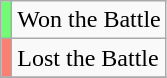<table class="wikitable sortable">
<tr>
<td style="background:#73FB76;"></td>
<td>Won the Battle</td>
</tr>
<tr>
<td style="background:salmon"></td>
<td>Lost the Battle</td>
</tr>
<tr>
</tr>
</table>
